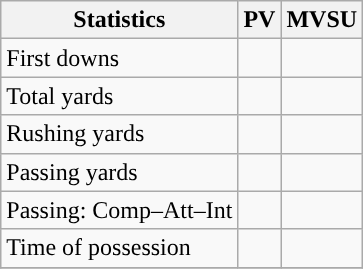<table class="wikitable" style="float: left;">
<tr>
<th>Statistics</th>
<th>PV</th>
<th>MVSU</th>
</tr>
<tr>
<td>First downs</td>
<td></td>
<td></td>
</tr>
<tr>
<td>Total yards</td>
<td></td>
<td></td>
</tr>
<tr>
<td>Rushing yards</td>
<td></td>
<td></td>
</tr>
<tr>
<td>Passing yards</td>
<td></td>
<td></td>
</tr>
<tr>
<td>Passing: Comp–Att–Int</td>
<td></td>
<td></td>
</tr>
<tr>
<td>Time of possession</td>
<td></td>
<td></td>
</tr>
<tr>
</tr>
</table>
